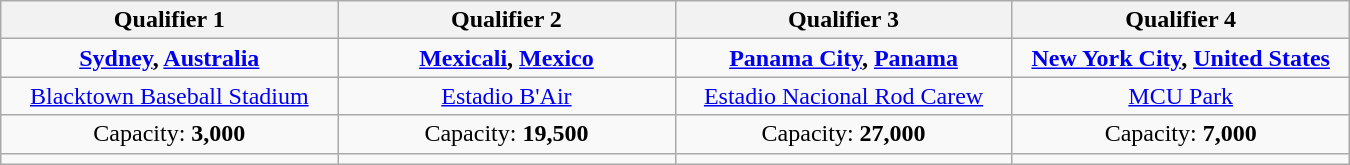<table class="wikitable" style="text-align:center" width=900>
<tr>
<th width=25%>Qualifier 1</th>
<th width=25%>Qualifier 2</th>
<th width=25%>Qualifier 3</th>
<th width=25%>Qualifier 4</th>
</tr>
<tr>
<td> <strong><a href='#'>Sydney</a>, <a href='#'>Australia</a></strong></td>
<td> <strong><a href='#'>Mexicali</a>, <a href='#'>Mexico</a></strong></td>
<td> <strong><a href='#'>Panama City</a>, <a href='#'>Panama</a></strong></td>
<td> <strong><a href='#'>New York City</a>, <a href='#'>United States</a></strong></td>
</tr>
<tr>
<td><a href='#'>Blacktown Baseball Stadium</a></td>
<td><a href='#'>Estadio B'Air</a></td>
<td><a href='#'>Estadio Nacional Rod Carew</a></td>
<td><a href='#'>MCU Park</a></td>
</tr>
<tr>
<td>Capacity: <strong>3,000</strong></td>
<td>Capacity: <strong>19,500</strong></td>
<td>Capacity: <strong>27,000</strong></td>
<td>Capacity: <strong>7,000</strong></td>
</tr>
<tr>
<td></td>
<td></td>
<td></td>
<td></td>
</tr>
</table>
